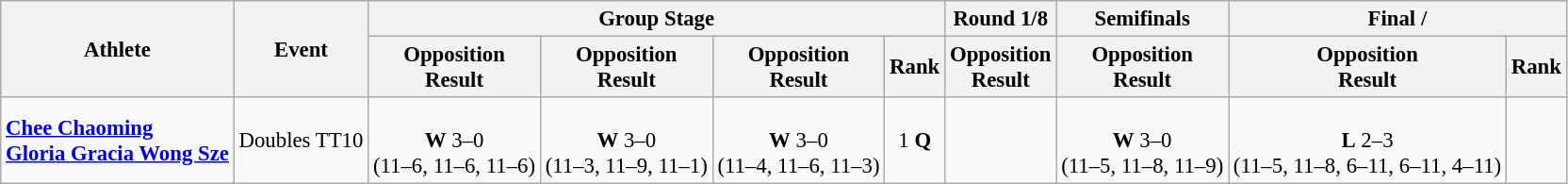<table class=wikitable style="font-size:95%">
<tr>
<th rowspan="2">Athlete</th>
<th rowspan="2">Event</th>
<th colspan="4">Group Stage</th>
<th>Round 1/8</th>
<th>Semifinals</th>
<th colspan="2">Final / </th>
</tr>
<tr>
<th>Opposition<br>Result</th>
<th>Opposition<br>Result</th>
<th>Opposition<br>Result</th>
<th>Rank</th>
<th>Opposition<br>Result</th>
<th>Opposition<br>Result</th>
<th>Opposition<br>Result</th>
<th>Rank</th>
</tr>
<tr align=center>
<td align=left><strong><a href='#'>Chee Chaoming</a><br><a href='#'>Gloria Gracia Wong Sze</a></strong></td>
<td align=left>Doubles TT10</td>
<td><br><strong>W</strong> 3–0<br>(11–6, 11–6, 11–6)</td>
<td><br><strong>W</strong> 3–0<br>(11–3, 11–9, 11–1)</td>
<td><br><strong>W</strong> 3–0<br>(11–4, 11–6, 11–3)</td>
<td>1 <strong>Q</strong></td>
<td></td>
<td><br><strong>W</strong> 3–0<br>(11–5, 11–8, 11–9)</td>
<td><br><strong>L</strong> 2–3<br>(11–5, 11–8, 6–11, 6–11, 4–11)</td>
<td></td>
</tr>
</table>
